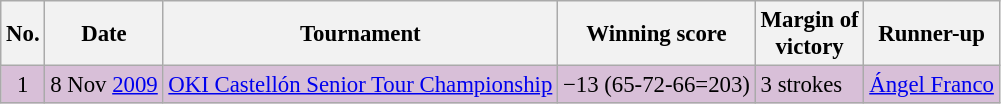<table class="wikitable" style="font-size:95%;">
<tr>
<th>No.</th>
<th>Date</th>
<th>Tournament</th>
<th>Winning score</th>
<th>Margin of<br>victory</th>
<th>Runner-up</th>
</tr>
<tr style="background:thistle">
<td align=center>1</td>
<td align=right>8 Nov <a href='#'>2009</a></td>
<td><a href='#'>OKI Castellón Senior Tour Championship</a></td>
<td>−13 (65-72-66=203)</td>
<td>3 strokes</td>
<td> <a href='#'>Ángel Franco</a></td>
</tr>
</table>
